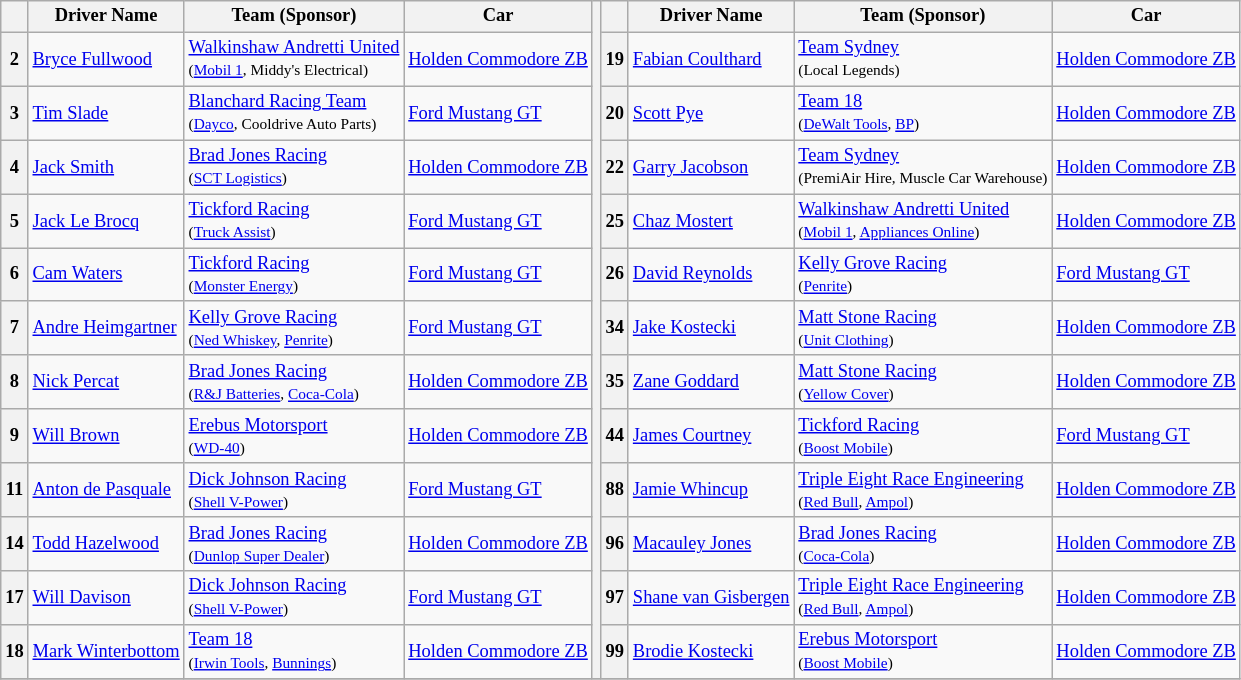<table class="wikitable" style=font-size:77%;>
<tr>
<th></th>
<th>Driver Name</th>
<th>Team (Sponsor)</th>
<th>Car</th>
<th rowspan=13></th>
<th></th>
<th>Driver Name</th>
<th>Team (Sponsor)</th>
<th>Car</th>
</tr>
<tr>
<th>2</th>
<td> <a href='#'>Bryce Fullwood</a></td>
<td><a href='#'>Walkinshaw Andretti United</a><br><small>(<a href='#'>Mobil 1</a>, Middy's Electrical)</small></td>
<td><a href='#'>Holden Commodore ZB</a></td>
<th>19</th>
<td> <a href='#'>Fabian Coulthard</a></td>
<td><a href='#'>Team Sydney</a><br><small>(Local Legends)</small></td>
<td><a href='#'>Holden Commodore ZB</a></td>
</tr>
<tr>
<th>3</th>
<td> <a href='#'>Tim Slade</a></td>
<td><a href='#'>Blanchard Racing Team</a><br><small>(<a href='#'>Dayco</a>, Cooldrive Auto Parts)</small></td>
<td><a href='#'>Ford Mustang GT</a></td>
<th>20</th>
<td> <a href='#'>Scott Pye</a></td>
<td><a href='#'>Team 18</a><br><small>(<a href='#'>DeWalt Tools</a>, <a href='#'>BP</a>)</small></td>
<td><a href='#'>Holden Commodore ZB</a></td>
</tr>
<tr>
<th>4</th>
<td> <a href='#'>Jack Smith</a></td>
<td><a href='#'>Brad Jones Racing</a><br><small>(<a href='#'>SCT Logistics</a>)</small></td>
<td><a href='#'>Holden Commodore ZB</a></td>
<th>22</th>
<td> <a href='#'>Garry Jacobson</a></td>
<td><a href='#'>Team Sydney</a><br><small>(PremiAir Hire, Muscle Car Warehouse)</small></td>
<td><a href='#'>Holden Commodore ZB</a></td>
</tr>
<tr>
<th>5</th>
<td> <a href='#'>Jack Le Brocq</a></td>
<td><a href='#'>Tickford Racing</a><br><small>(<a href='#'>Truck Assist</a>)</small></td>
<td><a href='#'>Ford Mustang GT</a></td>
<th>25</th>
<td> <a href='#'>Chaz Mostert</a></td>
<td><a href='#'>Walkinshaw Andretti United</a><br><small>(<a href='#'>Mobil 1</a>, <a href='#'>Appliances Online</a>)</small></td>
<td><a href='#'>Holden Commodore ZB</a></td>
</tr>
<tr>
<th>6</th>
<td> <a href='#'>Cam Waters</a></td>
<td><a href='#'>Tickford Racing</a><br><small>(<a href='#'>Monster Energy</a>)</small></td>
<td><a href='#'>Ford Mustang GT</a></td>
<th>26</th>
<td> <a href='#'>David Reynolds</a></td>
<td><a href='#'>Kelly Grove Racing</a><br><small>(<a href='#'>Penrite</a>)</small></td>
<td><a href='#'>Ford Mustang GT</a></td>
</tr>
<tr>
<th>7</th>
<td> <a href='#'>Andre Heimgartner</a></td>
<td><a href='#'>Kelly Grove Racing</a><br><small>(<a href='#'>Ned Whiskey</a>, <a href='#'>Penrite</a>)</small></td>
<td><a href='#'>Ford Mustang GT</a></td>
<th>34</th>
<td> <a href='#'>Jake Kostecki</a></td>
<td><a href='#'>Matt Stone Racing</a><br><small>(<a href='#'>Unit Clothing</a>)</small></td>
<td><a href='#'>Holden Commodore ZB</a></td>
</tr>
<tr>
<th>8</th>
<td> <a href='#'>Nick Percat</a></td>
<td><a href='#'>Brad Jones Racing</a><br><small>(<a href='#'>R&J Batteries</a>, <a href='#'>Coca-Cola</a>)</small></td>
<td><a href='#'>Holden Commodore ZB</a></td>
<th>35</th>
<td> <a href='#'>Zane Goddard</a></td>
<td><a href='#'>Matt Stone Racing</a><br><small>(<a href='#'>Yellow Cover</a>)</small></td>
<td><a href='#'>Holden Commodore ZB</a></td>
</tr>
<tr>
<th>9</th>
<td> <a href='#'>Will Brown</a></td>
<td><a href='#'>Erebus Motorsport</a><br><small>(<a href='#'>WD-40</a>)</small></td>
<td><a href='#'>Holden Commodore ZB</a></td>
<th>44</th>
<td> <a href='#'>James Courtney</a></td>
<td><a href='#'>Tickford Racing</a><br><small>(<a href='#'>Boost Mobile</a>)</small></td>
<td><a href='#'>Ford Mustang GT</a></td>
</tr>
<tr>
<th>11</th>
<td> <a href='#'>Anton de Pasquale</a></td>
<td><a href='#'>Dick Johnson Racing</a><br><small>(<a href='#'>Shell V-Power</a>)</small></td>
<td><a href='#'>Ford Mustang GT</a></td>
<th>88</th>
<td> <a href='#'>Jamie Whincup</a></td>
<td><a href='#'>Triple Eight Race Engineering</a><br><small>(<a href='#'>Red Bull</a>, <a href='#'>Ampol</a>)</small></td>
<td><a href='#'>Holden Commodore ZB</a></td>
</tr>
<tr>
<th>14</th>
<td> <a href='#'>Todd Hazelwood</a></td>
<td><a href='#'>Brad Jones Racing</a><br><small>(<a href='#'>Dunlop Super Dealer</a>)</small></td>
<td><a href='#'>Holden Commodore ZB</a></td>
<th>96</th>
<td> <a href='#'>Macauley Jones</a></td>
<td><a href='#'>Brad Jones Racing</a><br><small>(<a href='#'>Coca-Cola</a>)</small></td>
<td><a href='#'>Holden Commodore ZB</a></td>
</tr>
<tr>
<th>17</th>
<td> <a href='#'>Will Davison</a></td>
<td><a href='#'>Dick Johnson Racing</a><br><small>(<a href='#'>Shell V-Power</a>)</small></td>
<td><a href='#'>Ford Mustang GT</a></td>
<th>97</th>
<td> <a href='#'>Shane van Gisbergen</a></td>
<td><a href='#'>Triple Eight Race Engineering</a><br><small>(<a href='#'>Red Bull</a>, <a href='#'>Ampol</a>)</small></td>
<td><a href='#'>Holden Commodore ZB</a></td>
</tr>
<tr>
<th>18</th>
<td> <a href='#'>Mark Winterbottom</a></td>
<td><a href='#'>Team 18</a><br><small>(<a href='#'>Irwin Tools</a>, <a href='#'>Bunnings</a>)</small></td>
<td><a href='#'>Holden Commodore ZB</a></td>
<th>99</th>
<td> <a href='#'>Brodie Kostecki</a></td>
<td><a href='#'>Erebus Motorsport</a><br><small>(<a href='#'>Boost Mobile</a>)</small></td>
<td><a href='#'>Holden Commodore ZB</a></td>
</tr>
<tr>
</tr>
</table>
